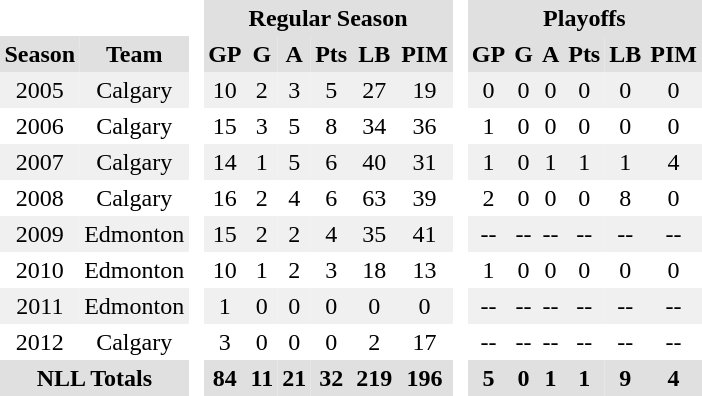<table BORDER="0" CELLPADDING="3" CELLSPACING="0">
<tr ALIGN="center" bgcolor="#e0e0e0">
<th colspan="2" bgcolor="#ffffff"> </th>
<th rowspan="99" bgcolor="#ffffff"> </th>
<th colspan="6">Regular Season</th>
<th rowspan="99" bgcolor="#ffffff"> </th>
<th colspan="6">Playoffs</th>
</tr>
<tr ALIGN="center" bgcolor="#e0e0e0">
<th>Season</th>
<th>Team</th>
<th>GP</th>
<th>G</th>
<th>A</th>
<th>Pts</th>
<th>LB</th>
<th>PIM</th>
<th>GP</th>
<th>G</th>
<th>A</th>
<th>Pts</th>
<th>LB</th>
<th>PIM</th>
</tr>
<tr ALIGN="center" bgcolor="#f0f0f0">
<td>2005</td>
<td>Calgary</td>
<td>10</td>
<td>2</td>
<td>3</td>
<td>5</td>
<td>27</td>
<td>19</td>
<td>0</td>
<td>0</td>
<td>0</td>
<td>0</td>
<td>0</td>
<td>0</td>
</tr>
<tr ALIGN="center">
<td>2006</td>
<td>Calgary</td>
<td>15</td>
<td>3</td>
<td>5</td>
<td>8</td>
<td>34</td>
<td>36</td>
<td>1</td>
<td>0</td>
<td>0</td>
<td>0</td>
<td>0</td>
<td>0</td>
</tr>
<tr ALIGN="center" bgcolor="#f0f0f0">
<td>2007</td>
<td>Calgary</td>
<td>14</td>
<td>1</td>
<td>5</td>
<td>6</td>
<td>40</td>
<td>31</td>
<td>1</td>
<td>0</td>
<td>1</td>
<td>1</td>
<td>1</td>
<td>4</td>
</tr>
<tr ALIGN="center">
<td>2008</td>
<td>Calgary</td>
<td>16</td>
<td>2</td>
<td>4</td>
<td>6</td>
<td>63</td>
<td>39</td>
<td>2</td>
<td>0</td>
<td>0</td>
<td>0</td>
<td>8</td>
<td>0</td>
</tr>
<tr ALIGN="center" bgcolor="#f0f0f0">
<td>2009</td>
<td>Edmonton</td>
<td>15</td>
<td>2</td>
<td>2</td>
<td>4</td>
<td>35</td>
<td>41</td>
<td>--</td>
<td>--</td>
<td>--</td>
<td>--</td>
<td>--</td>
<td>--</td>
</tr>
<tr ALIGN="center">
<td>2010</td>
<td>Edmonton</td>
<td>10</td>
<td>1</td>
<td>2</td>
<td>3</td>
<td>18</td>
<td>13</td>
<td>1</td>
<td>0</td>
<td>0</td>
<td>0</td>
<td>0</td>
<td>0</td>
</tr>
<tr ALIGN="center" bgcolor="#f0f0f0">
<td>2011</td>
<td>Edmonton</td>
<td>1</td>
<td>0</td>
<td>0</td>
<td>0</td>
<td>0</td>
<td>0</td>
<td>--</td>
<td>--</td>
<td>--</td>
<td>--</td>
<td>--</td>
<td>--</td>
</tr>
<tr ALIGN="center">
<td>2012</td>
<td>Calgary</td>
<td>3</td>
<td>0</td>
<td>0</td>
<td>0</td>
<td>2</td>
<td>17</td>
<td>--</td>
<td>--</td>
<td>--</td>
<td>--</td>
<td>--</td>
<td>--</td>
</tr>
<tr ALIGN="center" bgcolor="#e0e0e0">
<th colspan="2">NLL Totals</th>
<th>84</th>
<th>11</th>
<th>21</th>
<th>32</th>
<th>219</th>
<th>196</th>
<th>5</th>
<th>0</th>
<th>1</th>
<th>1</th>
<th>9</th>
<th>4</th>
</tr>
</table>
